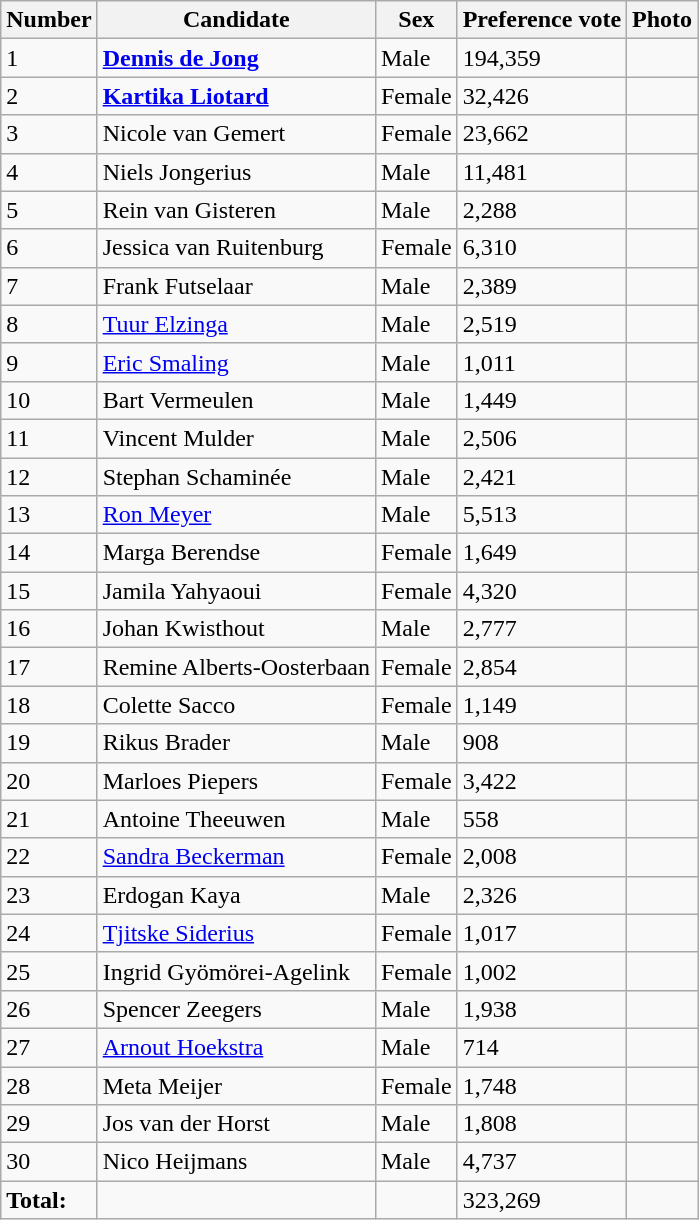<table class="wikitable vatop">
<tr>
<th>Number</th>
<th>Candidate</th>
<th>Sex</th>
<th>Preference vote</th>
<th>Photo</th>
</tr>
<tr>
<td>1</td>
<td><strong><a href='#'>Dennis de Jong</a></strong></td>
<td>Male</td>
<td>194,359</td>
<td></td>
</tr>
<tr>
<td>2</td>
<td><strong><a href='#'>Kartika Liotard</a></strong></td>
<td>Female</td>
<td>32,426</td>
<td></td>
</tr>
<tr>
<td>3</td>
<td>Nicole van Gemert</td>
<td>Female</td>
<td>23,662</td>
<td></td>
</tr>
<tr>
<td>4</td>
<td>Niels Jongerius</td>
<td>Male</td>
<td>11,481</td>
<td></td>
</tr>
<tr>
<td>5</td>
<td>Rein van Gisteren</td>
<td>Male</td>
<td>2,288</td>
<td></td>
</tr>
<tr>
<td>6</td>
<td>Jessica van Ruitenburg</td>
<td>Female</td>
<td>6,310</td>
<td></td>
</tr>
<tr>
<td>7</td>
<td>Frank Futselaar</td>
<td>Male</td>
<td>2,389</td>
<td></td>
</tr>
<tr>
<td>8</td>
<td><a href='#'>Tuur Elzinga</a></td>
<td>Male</td>
<td>2,519</td>
<td></td>
</tr>
<tr>
<td>9</td>
<td><a href='#'>Eric Smaling</a></td>
<td>Male</td>
<td>1,011</td>
<td></td>
</tr>
<tr>
<td>10</td>
<td>Bart Vermeulen</td>
<td>Male</td>
<td>1,449</td>
<td></td>
</tr>
<tr>
<td>11</td>
<td>Vincent Mulder</td>
<td>Male</td>
<td>2,506</td>
<td></td>
</tr>
<tr>
<td>12</td>
<td>Stephan Schaminée</td>
<td>Male</td>
<td>2,421</td>
<td></td>
</tr>
<tr>
<td>13</td>
<td><a href='#'>Ron Meyer</a></td>
<td>Male</td>
<td>5,513</td>
<td></td>
</tr>
<tr>
<td>14</td>
<td>Marga Berendse</td>
<td>Female</td>
<td>1,649</td>
<td></td>
</tr>
<tr>
<td>15</td>
<td>Jamila Yahyaoui</td>
<td>Female</td>
<td>4,320</td>
<td></td>
</tr>
<tr>
<td>16</td>
<td>Johan Kwisthout</td>
<td>Male</td>
<td>2,777</td>
<td></td>
</tr>
<tr>
<td>17</td>
<td>Remine Alberts-Oosterbaan</td>
<td>Female</td>
<td>2,854</td>
<td></td>
</tr>
<tr>
<td>18</td>
<td>Colette Sacco</td>
<td>Female</td>
<td>1,149</td>
<td></td>
</tr>
<tr>
<td>19</td>
<td>Rikus Brader</td>
<td>Male</td>
<td>908</td>
<td></td>
</tr>
<tr>
<td>20</td>
<td>Marloes Piepers</td>
<td>Female</td>
<td>3,422</td>
<td></td>
</tr>
<tr>
<td>21</td>
<td>Antoine Theeuwen</td>
<td>Male</td>
<td>558</td>
<td></td>
</tr>
<tr>
<td>22</td>
<td><a href='#'>Sandra Beckerman</a></td>
<td>Female</td>
<td>2,008</td>
<td></td>
</tr>
<tr>
<td>23</td>
<td>Erdogan Kaya</td>
<td>Male</td>
<td>2,326</td>
<td></td>
</tr>
<tr>
<td>24</td>
<td><a href='#'>Tjitske Siderius</a></td>
<td>Female</td>
<td>1,017</td>
<td></td>
</tr>
<tr>
<td>25</td>
<td>Ingrid Gyömörei-Agelink</td>
<td>Female</td>
<td>1,002</td>
<td></td>
</tr>
<tr>
<td>26</td>
<td>Spencer Zeegers</td>
<td>Male</td>
<td>1,938</td>
<td></td>
</tr>
<tr>
<td>27</td>
<td><a href='#'>Arnout Hoekstra</a></td>
<td>Male</td>
<td>714</td>
<td></td>
</tr>
<tr>
<td>28</td>
<td>Meta Meijer</td>
<td>Female</td>
<td>1,748</td>
<td></td>
</tr>
<tr>
<td>29</td>
<td>Jos van der Horst</td>
<td>Male</td>
<td>1,808</td>
<td></td>
</tr>
<tr>
<td>30</td>
<td>Nico Heijmans</td>
<td>Male</td>
<td>4,737</td>
<td></td>
</tr>
<tr>
<td><strong>Total:</strong></td>
<td></td>
<td></td>
<td>323,269</td>
<td></td>
</tr>
</table>
